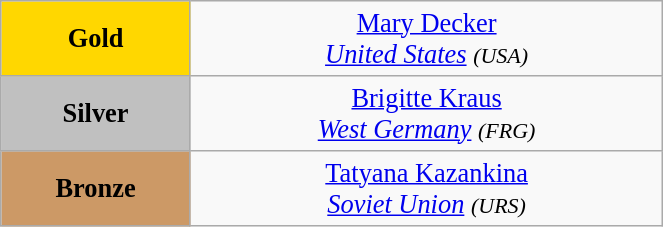<table class="wikitable" style=" text-align:center; font-size:110%;" width="35%">
<tr>
<td bgcolor="gold"><strong>Gold</strong></td>
<td> <a href='#'>Mary Decker</a><br><em><a href='#'>United States</a> <small>(USA)</small></em></td>
</tr>
<tr>
<td bgcolor="silver"><strong>Silver</strong></td>
<td> <a href='#'>Brigitte Kraus</a><br><em><a href='#'>West Germany</a> <small>(FRG)</small></em></td>
</tr>
<tr>
<td bgcolor="CC9966"><strong>Bronze</strong></td>
<td> <a href='#'>Tatyana Kazankina</a><br><em><a href='#'>Soviet Union</a> <small>(URS)</small></em></td>
</tr>
</table>
